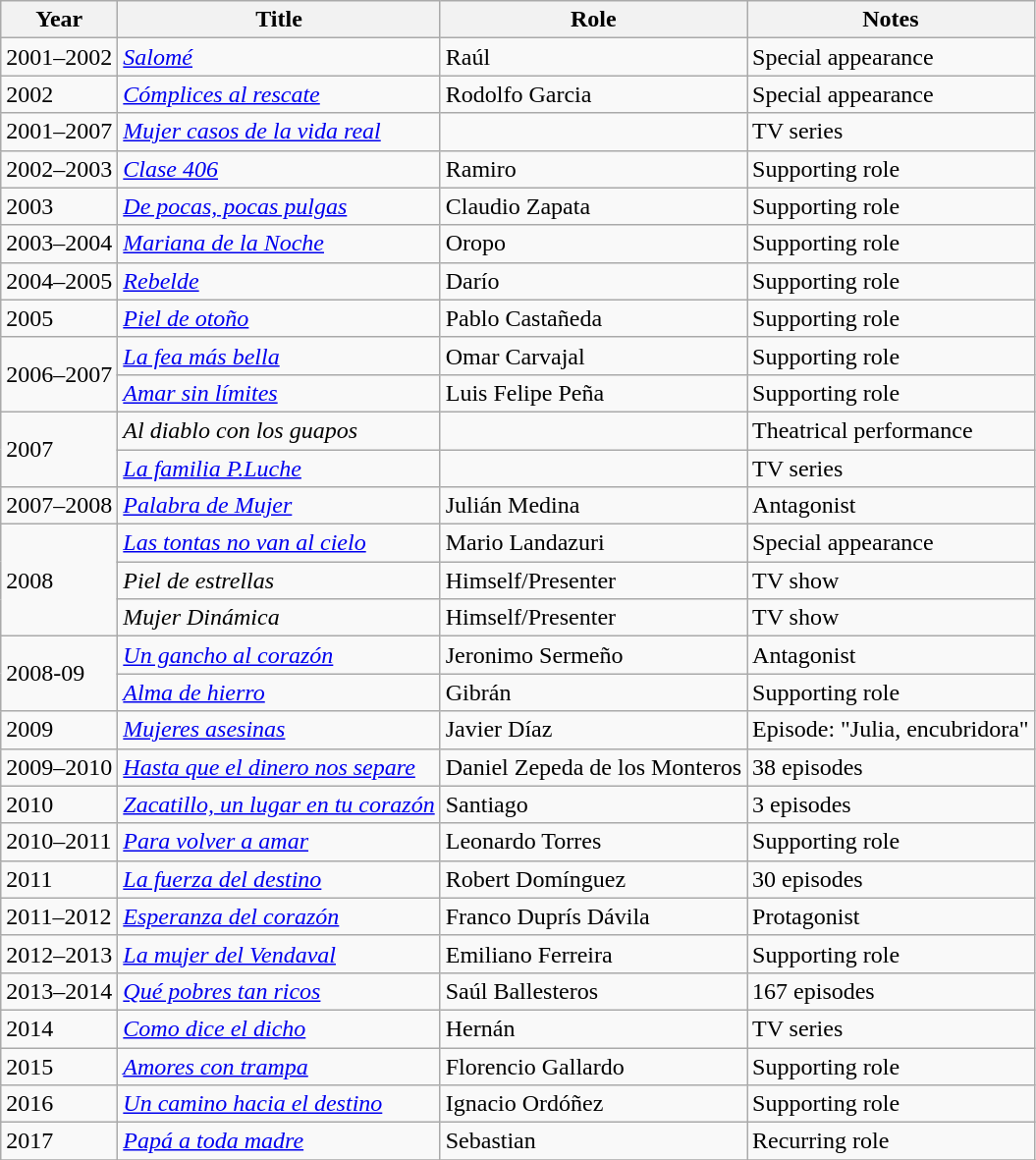<table class="wikitable sortable">
<tr>
<th>Year</th>
<th>Title</th>
<th>Role</th>
<th>Notes</th>
</tr>
<tr>
<td>2001–2002</td>
<td><em><a href='#'>Salomé</a></em></td>
<td>Raúl</td>
<td>Special appearance</td>
</tr>
<tr>
<td>2002</td>
<td><em><a href='#'>Cómplices al rescate</a></em></td>
<td>Rodolfo Garcia</td>
<td>Special appearance</td>
</tr>
<tr>
<td>2001–2007</td>
<td><em><a href='#'>Mujer casos de la vida real</a></em></td>
<td></td>
<td>TV series</td>
</tr>
<tr>
<td>2002–2003</td>
<td><em><a href='#'>Clase 406</a></em></td>
<td>Ramiro</td>
<td>Supporting role</td>
</tr>
<tr>
<td>2003</td>
<td><em><a href='#'>De pocas, pocas pulgas</a></em></td>
<td>Claudio Zapata</td>
<td>Supporting role</td>
</tr>
<tr>
<td>2003–2004</td>
<td><em><a href='#'>Mariana de la Noche</a></em></td>
<td>Oropo</td>
<td>Supporting role</td>
</tr>
<tr>
<td>2004–2005</td>
<td><em><a href='#'>Rebelde</a></em></td>
<td>Darío</td>
<td>Supporting role</td>
</tr>
<tr>
<td>2005</td>
<td><em><a href='#'>Piel de otoño</a></em></td>
<td>Pablo Castañeda</td>
<td>Supporting role</td>
</tr>
<tr>
<td rowspan=2>2006–2007</td>
<td><em><a href='#'>La fea más bella</a></em></td>
<td>Omar Carvajal</td>
<td>Supporting role</td>
</tr>
<tr>
<td><em><a href='#'>Amar sin límites</a></em></td>
<td>Luis Felipe Peña</td>
<td>Supporting role</td>
</tr>
<tr>
<td rowspan=2>2007</td>
<td><em>Al diablo con los guapos</em></td>
<td></td>
<td>Theatrical performance</td>
</tr>
<tr>
<td><em><a href='#'>La familia P.Luche</a></em></td>
<td></td>
<td>TV series</td>
</tr>
<tr>
<td>2007–2008</td>
<td><em><a href='#'>Palabra de Mujer</a></em></td>
<td>Julián Medina</td>
<td>Antagonist</td>
</tr>
<tr>
<td rowspan=3>2008</td>
<td><em><a href='#'>Las tontas no van al cielo</a></em></td>
<td>Mario Landazuri</td>
<td>Special appearance</td>
</tr>
<tr>
<td><em>Piel de estrellas</em></td>
<td>Himself/Presenter</td>
<td>TV show</td>
</tr>
<tr>
<td><em>Mujer Dinámica</em></td>
<td>Himself/Presenter</td>
<td>TV show</td>
</tr>
<tr>
<td rowspan=2>2008-09</td>
<td><em><a href='#'>Un gancho al corazón</a></em></td>
<td>Jeronimo Sermeño</td>
<td>Antagonist</td>
</tr>
<tr>
<td><em><a href='#'>Alma de hierro</a></em></td>
<td>Gibrán</td>
<td>Supporting role</td>
</tr>
<tr>
<td>2009</td>
<td><em><a href='#'>Mujeres asesinas</a></em></td>
<td>Javier Díaz</td>
<td>Episode: "Julia, encubridora"</td>
</tr>
<tr>
<td>2009–2010</td>
<td><em><a href='#'>Hasta que el dinero nos separe</a></em></td>
<td>Daniel Zepeda de los Monteros</td>
<td>38 episodes</td>
</tr>
<tr>
<td>2010</td>
<td><em><a href='#'>Zacatillo, un lugar en tu corazón</a></em></td>
<td>Santiago</td>
<td>3 episodes</td>
</tr>
<tr>
<td>2010–2011</td>
<td><em><a href='#'>Para volver a amar</a></em></td>
<td>Leonardo Torres</td>
<td>Supporting role</td>
</tr>
<tr>
<td>2011</td>
<td><em><a href='#'>La fuerza del destino</a></em></td>
<td>Robert Domínguez</td>
<td>30 episodes</td>
</tr>
<tr>
<td>2011–2012</td>
<td><em><a href='#'>Esperanza del corazón</a></em></td>
<td>Franco Duprís Dávila</td>
<td>Protagonist</td>
</tr>
<tr>
<td>2012–2013</td>
<td><em><a href='#'>La mujer del Vendaval</a></em></td>
<td>Emiliano Ferreira</td>
<td>Supporting role</td>
</tr>
<tr>
<td>2013–2014</td>
<td><em><a href='#'>Qué pobres tan ricos</a></em></td>
<td>Saúl Ballesteros</td>
<td>167 episodes</td>
</tr>
<tr>
<td>2014</td>
<td><em><a href='#'>Como dice el dicho</a></em></td>
<td>Hernán</td>
<td>TV series</td>
</tr>
<tr>
<td>2015</td>
<td><em><a href='#'>Amores con trampa</a></em></td>
<td>Florencio Gallardo</td>
<td>Supporting role</td>
</tr>
<tr>
<td>2016</td>
<td><em><a href='#'>Un camino hacia el destino</a></em></td>
<td>Ignacio Ordóñez</td>
<td>Supporting role</td>
</tr>
<tr>
<td>2017</td>
<td><em><a href='#'>Papá a toda madre</a> </em></td>
<td>Sebastian</td>
<td>Recurring role</td>
</tr>
<tr>
</tr>
</table>
